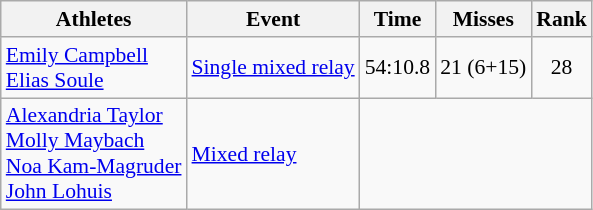<table class="wikitable" style="font-size:90%">
<tr>
<th>Athletes</th>
<th>Event</th>
<th>Time</th>
<th>Misses</th>
<th>Rank</th>
</tr>
<tr align=center>
<td align=left><a href='#'>Emily Campbell</a><br><a href='#'>Elias Soule</a></td>
<td align=left><a href='#'>Single mixed relay</a></td>
<td>54:10.8</td>
<td>21 (6+15)</td>
<td>28</td>
</tr>
<tr align=center>
<td align=left><a href='#'>Alexandria Taylor</a><br><a href='#'>Molly Maybach</a><br><a href='#'>Noa Kam-Magruder</a><br><a href='#'>John Lohuis</a></td>
<td align=left><a href='#'>Mixed relay</a></td>
<td colspan=3></td>
</tr>
</table>
